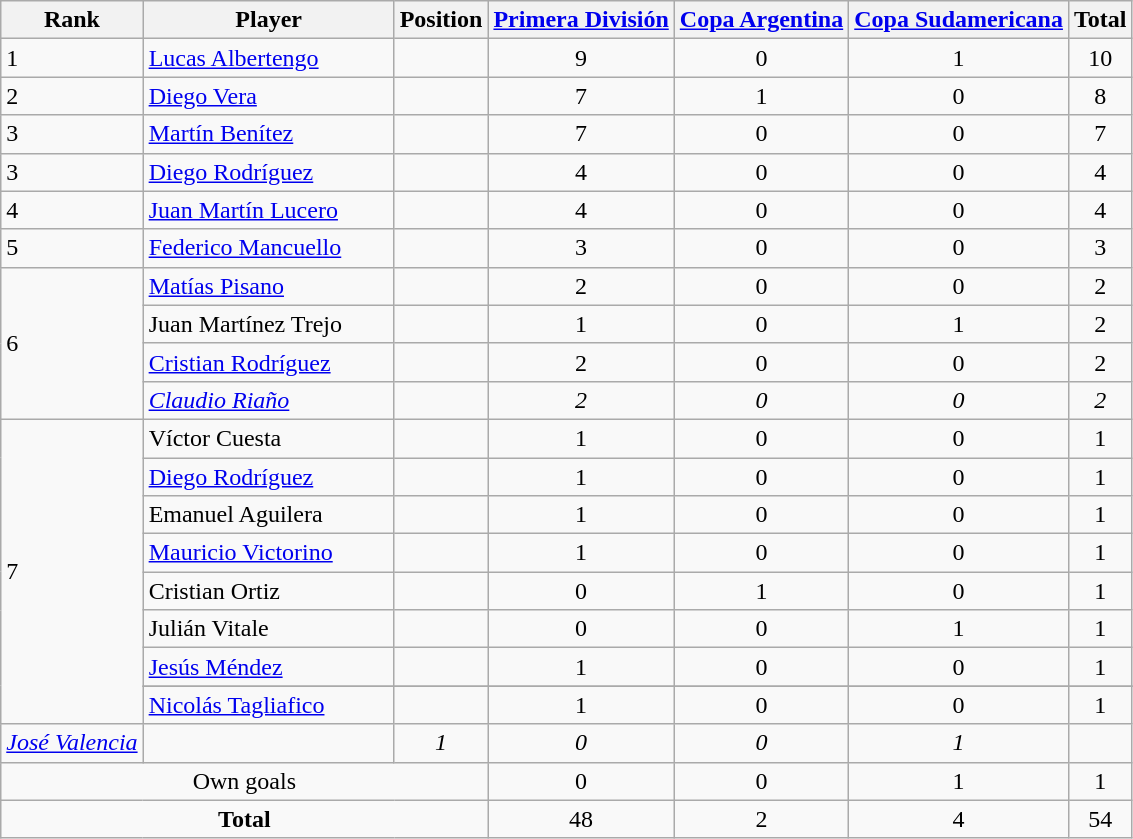<table class="wikitable">
<tr>
<th>Rank</th>
<th style="width:160px;">Player</th>
<th>Position</th>
<th><a href='#'>Primera División</a></th>
<th><a href='#'>Copa Argentina</a></th>
<th><a href='#'>Copa Sudamericana</a></th>
<th>Total</th>
</tr>
<tr>
<td>1</td>
<td align=left> <a href='#'>Lucas Albertengo</a></td>
<td align=center></td>
<td align=center>9</td>
<td align=center>0</td>
<td align=center>1</td>
<td align=center>10</td>
</tr>
<tr>
<td>2</td>
<td align=left> <a href='#'>Diego Vera</a></td>
<td align=center></td>
<td align=center>7</td>
<td align=center>1</td>
<td align=center>0</td>
<td align=center>8</td>
</tr>
<tr>
<td>3</td>
<td align=left> <a href='#'>Martín Benítez</a></td>
<td align=center></td>
<td align=center>7</td>
<td align=center>0</td>
<td align=center>0</td>
<td align=center>7</td>
</tr>
<tr>
<td>3</td>
<td align=left> <a href='#'>Diego Rodríguez</a></td>
<td align=center></td>
<td align=center>4</td>
<td align=center>0</td>
<td align=center>0</td>
<td align=center>4</td>
</tr>
<tr>
<td>4</td>
<td align=left> <a href='#'>Juan Martín Lucero</a></td>
<td align=center></td>
<td align=center>4</td>
<td align=center>0</td>
<td align=center>0</td>
<td align=center>4</td>
</tr>
<tr>
<td>5</td>
<td align=left> <a href='#'>Federico Mancuello</a></td>
<td align=center></td>
<td align=center>3</td>
<td align=center>0</td>
<td align=center>0</td>
<td align=center>3</td>
</tr>
<tr>
<td align=left rowspan=4>6</td>
<td align=left> <a href='#'>Matías Pisano</a></td>
<td align=center></td>
<td align=center>2</td>
<td align=center>0</td>
<td align=center>0</td>
<td align=center>2</td>
</tr>
<tr>
<td align=left> Juan Martínez Trejo</td>
<td align=center></td>
<td align=center>1</td>
<td align=center>0</td>
<td align=center>1</td>
<td align=center>2</td>
</tr>
<tr>
<td align=left> <a href='#'>Cristian Rodríguez</a></td>
<td align=center></td>
<td align=center>2</td>
<td align=center>0</td>
<td align=center>0</td>
<td align=center>2</td>
</tr>
<tr>
<td align=left> <em><a href='#'>Claudio Riaño</a></em></td>
<td align=center></td>
<td align=center><em>2</em></td>
<td align=center><em>0</em></td>
<td align=center><em>0</em></td>
<td align=center><em>2</em></td>
</tr>
<tr>
<td align=left rowspan=9>7</td>
<td align=left> Víctor Cuesta</td>
<td align=center></td>
<td align=center>1</td>
<td align=center>0</td>
<td align=center>0</td>
<td align=center>1</td>
</tr>
<tr>
<td align=left> <a href='#'>Diego Rodríguez</a></td>
<td align=center></td>
<td align=center>1</td>
<td align=center>0</td>
<td align=center>0</td>
<td align=center>1</td>
</tr>
<tr>
<td align=left> Emanuel Aguilera</td>
<td align=center></td>
<td align=center>1</td>
<td align=center>0</td>
<td align=center>0</td>
<td align=center>1</td>
</tr>
<tr>
<td align=left> <a href='#'>Mauricio Victorino</a></td>
<td align=center></td>
<td align=center>1</td>
<td align=center>0</td>
<td align=center>0</td>
<td align=center>1</td>
</tr>
<tr>
<td align=left> Cristian Ortiz</td>
<td align=center></td>
<td align=center>0</td>
<td align=center>1</td>
<td align=center>0</td>
<td align=center>1</td>
</tr>
<tr>
<td align=left> Julián Vitale</td>
<td align=center></td>
<td align=center>0</td>
<td align=center>0</td>
<td align=center>1</td>
<td align=center>1</td>
</tr>
<tr>
<td align=left> <a href='#'>Jesús Méndez</a></td>
<td align=center></td>
<td align=center>1</td>
<td align=center>0</td>
<td align=center>0</td>
<td align=center>1</td>
</tr>
<tr>
</tr>
<tr>
<td align=left> <a href='#'>Nicolás Tagliafico</a></td>
<td align=center></td>
<td align=center>1</td>
<td align=center>0</td>
<td align=center>0</td>
<td align=center>1</td>
</tr>
<tr>
<td align=left> <em><a href='#'>José Valencia</a></em></td>
<td align=center></td>
<td align=center><em>1</em></td>
<td align=center><em>0</em></td>
<td align=center><em>0</em></td>
<td align=center><em>1</em></td>
</tr>
<tr>
<td align=center colspan=3>Own goals</td>
<td align=center>0</td>
<td align=center>0</td>
<td align=center>1</td>
<td align=center>1</td>
</tr>
<tr>
<td align=center colspan=3><strong>Total</strong></td>
<td align=center>48</td>
<td align=center>2</td>
<td align=center>4</td>
<td align=center>54</td>
</tr>
</table>
